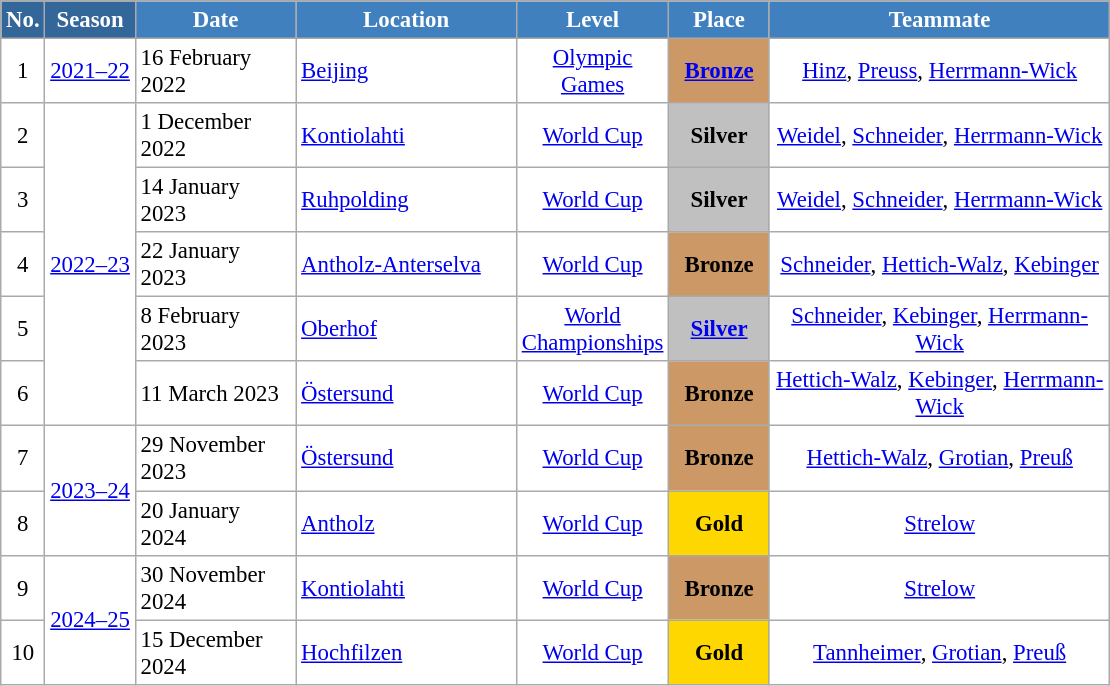<table class="wikitable sortable" style="font-size:95%; text-align:center; border:grey solid 1px; border-collapse:collapse; background:#ffffff;">
<tr style="background:#efefef;">
<th style="background-color:#369; color:white;">No.</th>
<th style="background-color:#369; color:white;">Season</th>
<th style="background-color:#4180be; color:white; width:100px;">Date</th>
<th style="background-color:#4180be; color:white; width:140px;">Location</th>
<th style="background-color:#4180be; color:white; width:80px;">Level</th>
<th style="background-color:#4180be; color:white; width:60px;">Place</th>
<th style="background-color:#4180be; color:white; width:220px;">Teammate</th>
</tr>
<tr>
<td>1</td>
<td><a href='#'>2021–22</a></td>
<td align=left>16 February 2022</td>
<td align=left> <a href='#'>Beijing</a></td>
<td><a href='#'>Olympic Games</a></td>
<td align=center bgcolor="#cc9966"><a href='#'><strong>Bronze</strong></a></td>
<td><a href='#'>Hinz</a>, <a href='#'>Preuss</a>, <a href='#'>Herrmann-Wick</a></td>
</tr>
<tr>
<td>2</td>
<td rowspan=5><a href='#'>2022–23</a></td>
<td align=left>1 December 2022</td>
<td align=left> <a href='#'>Kontiolahti</a></td>
<td><a href='#'>World Cup</a></td>
<td align=center bgcolor="silver"><strong>Silver</strong></td>
<td><a href='#'>Weidel</a>, <a href='#'>Schneider</a>, <a href='#'>Herrmann-Wick</a></td>
</tr>
<tr>
<td>3</td>
<td align=left>14 January 2023</td>
<td align=left> <a href='#'>Ruhpolding</a></td>
<td><a href='#'>World Cup</a></td>
<td align=center bgcolor="silver"><strong>Silver</strong></td>
<td><a href='#'>Weidel</a>, <a href='#'>Schneider</a>, <a href='#'>Herrmann-Wick</a></td>
</tr>
<tr>
<td>4</td>
<td align=left>22 January 2023</td>
<td align=left> <a href='#'>Antholz-Anterselva</a></td>
<td><a href='#'>World Cup</a></td>
<td align=center bgcolor="cc9966"><strong>Bronze</strong></td>
<td><a href='#'>Schneider</a>, <a href='#'>Hettich-Walz</a>, <a href='#'>Kebinger</a></td>
</tr>
<tr>
<td>5</td>
<td align=left>8 February 2023</td>
<td align=left> <a href='#'>Oberhof</a></td>
<td><a href='#'>World Championships</a></td>
<td align=center bgcolor="silver"><a href='#'><strong>Silver</strong></a></td>
<td><a href='#'>Schneider</a>, <a href='#'>Kebinger</a>, <a href='#'>Herrmann-Wick</a></td>
</tr>
<tr>
<td>6</td>
<td align=left>11 March 2023</td>
<td align=left> <a href='#'>Östersund</a></td>
<td><a href='#'>World Cup</a></td>
<td align=center bgcolor="#cc9966"><strong>Bronze</strong></td>
<td><a href='#'>Hettich-Walz</a>, <a href='#'>Kebinger</a>, <a href='#'>Herrmann-Wick</a></td>
</tr>
<tr>
<td>7</td>
<td rowspan=2><a href='#'>2023–24</a></td>
<td align=left>29 November 2023</td>
<td align=left> <a href='#'>Östersund</a></td>
<td><a href='#'>World Cup</a></td>
<td align=center bgcolor="#cc9966"><strong>Bronze</strong></td>
<td><a href='#'>Hettich-Walz</a>, <a href='#'>Grotian</a>, <a href='#'>Preuß</a></td>
</tr>
<tr>
<td>8</td>
<td align=left>20 January 2024</td>
<td align=left> <a href='#'>Antholz</a></td>
<td><a href='#'>World Cup</a></td>
<td align=center bgcolor="gold"><strong>Gold</strong></td>
<td><a href='#'>Strelow</a></td>
</tr>
<tr>
<td>9</td>
<td rowspan=2><a href='#'>2024–25</a></td>
<td align=left>30 November 2024</td>
<td align=left> <a href='#'>Kontiolahti</a></td>
<td><a href='#'>World Cup</a></td>
<td align=center bgcolor="#cc9966"><strong>Bronze</strong></td>
<td><a href='#'>Strelow</a></td>
</tr>
<tr>
<td>10</td>
<td align=left>15 December 2024</td>
<td align=left> <a href='#'>Hochfilzen</a></td>
<td><a href='#'>World Cup</a></td>
<td align=center bgcolor="gold"><strong>Gold</strong></td>
<td><a href='#'>Tannheimer</a>, <a href='#'>Grotian</a>, <a href='#'>Preuß</a></td>
</tr>
</table>
